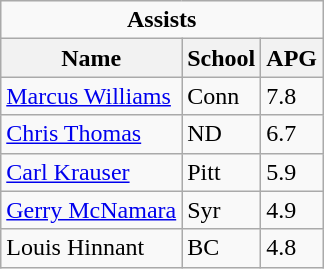<table class="wikitable">
<tr>
<td colspan=3 style="text-align:center;"><strong>Assists</strong></td>
</tr>
<tr>
<th>Name</th>
<th>School</th>
<th>APG</th>
</tr>
<tr>
<td><a href='#'>Marcus Williams</a></td>
<td>Conn</td>
<td>7.8</td>
</tr>
<tr>
<td><a href='#'>Chris Thomas</a></td>
<td>ND</td>
<td>6.7</td>
</tr>
<tr>
<td><a href='#'>Carl Krauser</a></td>
<td>Pitt</td>
<td>5.9</td>
</tr>
<tr>
<td><a href='#'>Gerry McNamara</a></td>
<td>Syr</td>
<td>4.9</td>
</tr>
<tr>
<td>Louis Hinnant</td>
<td>BC</td>
<td>4.8</td>
</tr>
</table>
